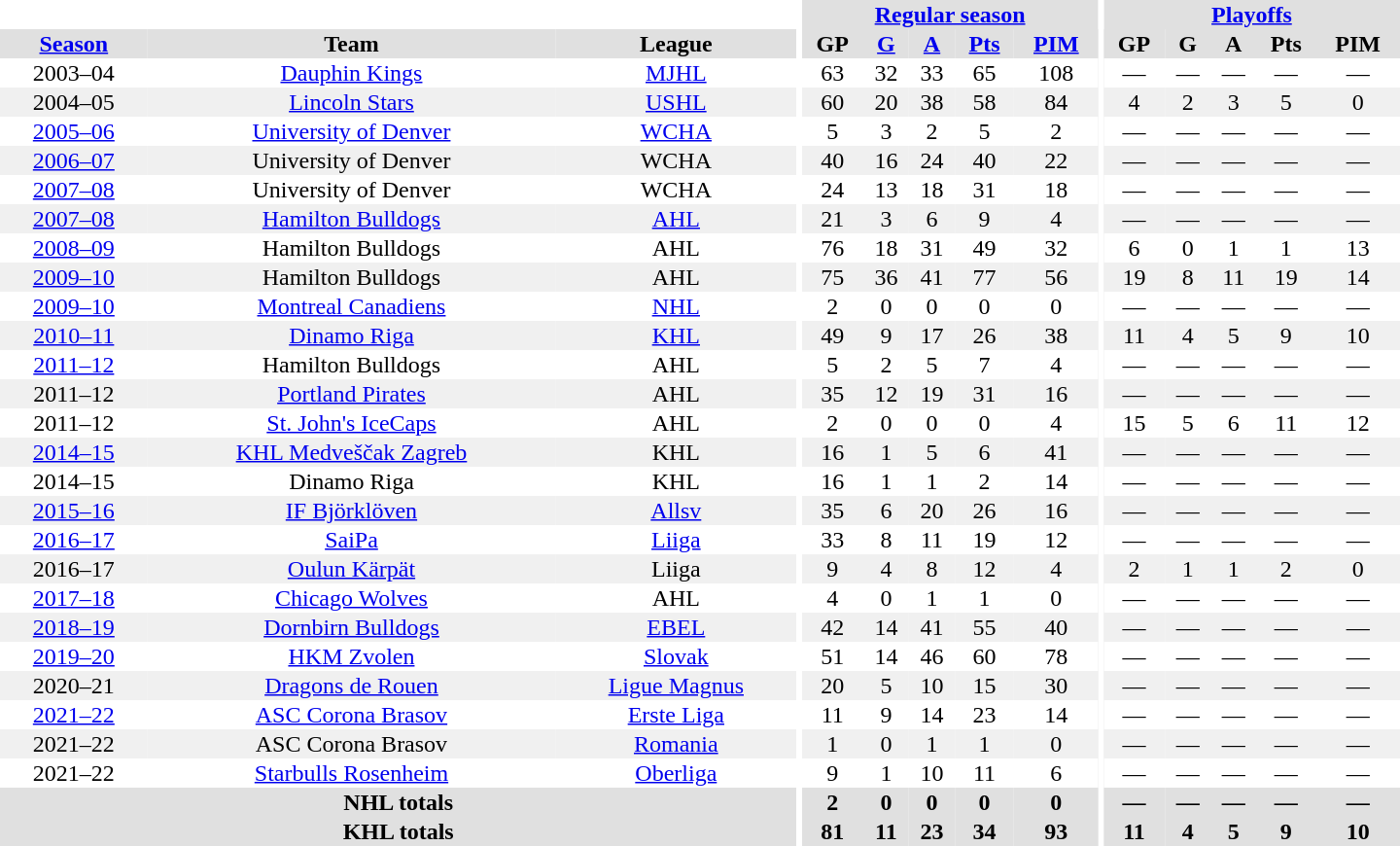<table border="0" cellpadding="1" cellspacing="0" style="text-align:center; width:60em">
<tr bgcolor="#e0e0e0">
<th colspan="3" bgcolor="#ffffff"></th>
<th rowspan="99" bgcolor="#ffffff"></th>
<th colspan="5"><a href='#'>Regular season</a></th>
<th rowspan="99" bgcolor="#ffffff"></th>
<th colspan="5"><a href='#'>Playoffs</a></th>
</tr>
<tr bgcolor="#e0e0e0">
<th><a href='#'>Season</a></th>
<th>Team</th>
<th>League</th>
<th>GP</th>
<th><a href='#'>G</a></th>
<th><a href='#'>A</a></th>
<th><a href='#'>Pts</a></th>
<th><a href='#'>PIM</a></th>
<th>GP</th>
<th>G</th>
<th>A</th>
<th>Pts</th>
<th>PIM</th>
</tr>
<tr ALIGN="center">
<td>2003–04</td>
<td><a href='#'>Dauphin Kings</a></td>
<td><a href='#'>MJHL</a></td>
<td>63</td>
<td>32</td>
<td>33</td>
<td>65</td>
<td>108</td>
<td>—</td>
<td>—</td>
<td>—</td>
<td>—</td>
<td>—</td>
</tr>
<tr ALIGN="center"  bgcolor="#f0f0f0">
<td>2004–05</td>
<td><a href='#'>Lincoln Stars</a></td>
<td><a href='#'>USHL</a></td>
<td>60</td>
<td>20</td>
<td>38</td>
<td>58</td>
<td>84</td>
<td>4</td>
<td>2</td>
<td>3</td>
<td>5</td>
<td>0</td>
</tr>
<tr ALIGN="center">
<td><a href='#'>2005–06</a></td>
<td><a href='#'>University of Denver</a></td>
<td><a href='#'>WCHA</a></td>
<td>5</td>
<td>3</td>
<td>2</td>
<td>5</td>
<td>2</td>
<td>—</td>
<td>—</td>
<td>—</td>
<td>—</td>
<td>—</td>
</tr>
<tr ALIGN="center"  bgcolor="#f0f0f0">
<td><a href='#'>2006–07</a></td>
<td>University of Denver</td>
<td>WCHA</td>
<td>40</td>
<td>16</td>
<td>24</td>
<td>40</td>
<td>22</td>
<td>—</td>
<td>—</td>
<td>—</td>
<td>—</td>
<td>—</td>
</tr>
<tr ALIGN="center">
<td><a href='#'>2007–08</a></td>
<td>University of Denver</td>
<td>WCHA</td>
<td>24</td>
<td>13</td>
<td>18</td>
<td>31</td>
<td>18</td>
<td>—</td>
<td>—</td>
<td>—</td>
<td>—</td>
<td>—</td>
</tr>
<tr ALIGN="center"  bgcolor="#f0f0f0">
<td><a href='#'>2007–08</a></td>
<td><a href='#'>Hamilton Bulldogs</a></td>
<td><a href='#'>AHL</a></td>
<td>21</td>
<td>3</td>
<td>6</td>
<td>9</td>
<td>4</td>
<td>—</td>
<td>—</td>
<td>—</td>
<td>—</td>
<td>—</td>
</tr>
<tr ALIGN="center">
<td><a href='#'>2008–09</a></td>
<td>Hamilton Bulldogs</td>
<td>AHL</td>
<td>76</td>
<td>18</td>
<td>31</td>
<td>49</td>
<td>32</td>
<td>6</td>
<td>0</td>
<td>1</td>
<td>1</td>
<td>13</td>
</tr>
<tr ALIGN="center"  bgcolor="#f0f0f0">
<td><a href='#'>2009–10</a></td>
<td>Hamilton Bulldogs</td>
<td>AHL</td>
<td>75</td>
<td>36</td>
<td>41</td>
<td>77</td>
<td>56</td>
<td>19</td>
<td>8</td>
<td>11</td>
<td>19</td>
<td>14</td>
</tr>
<tr ALIGN="center">
<td><a href='#'>2009–10</a></td>
<td><a href='#'>Montreal Canadiens</a></td>
<td><a href='#'>NHL</a></td>
<td>2</td>
<td>0</td>
<td>0</td>
<td>0</td>
<td>0</td>
<td>—</td>
<td>—</td>
<td>—</td>
<td>—</td>
<td>—</td>
</tr>
<tr ALIGN="center" bgcolor="#f0f0f0">
<td><a href='#'>2010–11</a></td>
<td><a href='#'>Dinamo Riga</a></td>
<td><a href='#'>KHL</a></td>
<td>49</td>
<td>9</td>
<td>17</td>
<td>26</td>
<td>38</td>
<td>11</td>
<td>4</td>
<td>5</td>
<td>9</td>
<td>10</td>
</tr>
<tr ALIGN="center">
<td><a href='#'>2011–12</a></td>
<td>Hamilton Bulldogs</td>
<td>AHL</td>
<td>5</td>
<td>2</td>
<td>5</td>
<td>7</td>
<td>4</td>
<td>—</td>
<td>—</td>
<td>—</td>
<td>—</td>
<td>—</td>
</tr>
<tr ALIGN="center" bgcolor="#f0f0f0">
<td>2011–12</td>
<td><a href='#'>Portland Pirates</a></td>
<td>AHL</td>
<td>35</td>
<td>12</td>
<td>19</td>
<td>31</td>
<td>16</td>
<td>—</td>
<td>—</td>
<td>—</td>
<td>—</td>
<td>—</td>
</tr>
<tr ALIGN="center">
<td>2011–12</td>
<td><a href='#'>St. John's IceCaps</a></td>
<td>AHL</td>
<td>2</td>
<td>0</td>
<td>0</td>
<td>0</td>
<td>4</td>
<td>15</td>
<td>5</td>
<td>6</td>
<td>11</td>
<td>12</td>
</tr>
<tr ALIGN="center" bgcolor="#f0f0f0">
<td><a href='#'>2014–15</a></td>
<td><a href='#'>KHL Medveščak Zagreb</a></td>
<td>KHL</td>
<td>16</td>
<td>1</td>
<td>5</td>
<td>6</td>
<td>41</td>
<td>—</td>
<td>—</td>
<td>—</td>
<td>—</td>
<td>—</td>
</tr>
<tr ALIGN="center">
<td>2014–15</td>
<td>Dinamo Riga</td>
<td>KHL</td>
<td>16</td>
<td>1</td>
<td>1</td>
<td>2</td>
<td>14</td>
<td>—</td>
<td>—</td>
<td>—</td>
<td>—</td>
<td>—</td>
</tr>
<tr ALIGN="center" bgcolor="#f0f0f0">
<td><a href='#'>2015–16</a></td>
<td><a href='#'>IF Björklöven</a></td>
<td><a href='#'>Allsv</a></td>
<td>35</td>
<td>6</td>
<td>20</td>
<td>26</td>
<td>16</td>
<td>—</td>
<td>—</td>
<td>—</td>
<td>—</td>
<td>—</td>
</tr>
<tr ALIGN="center">
<td><a href='#'>2016–17</a></td>
<td><a href='#'>SaiPa</a></td>
<td><a href='#'>Liiga</a></td>
<td>33</td>
<td>8</td>
<td>11</td>
<td>19</td>
<td>12</td>
<td>—</td>
<td>—</td>
<td>—</td>
<td>—</td>
<td>—</td>
</tr>
<tr ALIGN="center" bgcolor="#f0f0f0">
<td>2016–17</td>
<td><a href='#'>Oulun Kärpät</a></td>
<td>Liiga</td>
<td>9</td>
<td>4</td>
<td>8</td>
<td>12</td>
<td>4</td>
<td>2</td>
<td>1</td>
<td>1</td>
<td>2</td>
<td>0</td>
</tr>
<tr ALIGN="center">
<td><a href='#'>2017–18</a></td>
<td><a href='#'>Chicago Wolves</a></td>
<td>AHL</td>
<td>4</td>
<td>0</td>
<td>1</td>
<td>1</td>
<td>0</td>
<td>—</td>
<td>—</td>
<td>—</td>
<td>—</td>
<td>—</td>
</tr>
<tr ALIGN="center"  bgcolor="#f0f0f0">
<td><a href='#'>2018–19</a></td>
<td><a href='#'>Dornbirn Bulldogs</a></td>
<td><a href='#'>EBEL</a></td>
<td>42</td>
<td>14</td>
<td>41</td>
<td>55</td>
<td>40</td>
<td>—</td>
<td>—</td>
<td>—</td>
<td>—</td>
<td>—</td>
</tr>
<tr ALIGN="center">
<td><a href='#'>2019–20</a></td>
<td><a href='#'>HKM Zvolen</a></td>
<td><a href='#'>Slovak</a></td>
<td>51</td>
<td>14</td>
<td>46</td>
<td>60</td>
<td>78</td>
<td>—</td>
<td>—</td>
<td>—</td>
<td>—</td>
<td>—</td>
</tr>
<tr>
</tr>
<tr ALIGN="center"  bgcolor="#f0f0f0">
<td>2020–21</td>
<td><a href='#'>Dragons de Rouen</a></td>
<td><a href='#'>Ligue Magnus</a></td>
<td>20</td>
<td>5</td>
<td>10</td>
<td>15</td>
<td>30</td>
<td>—</td>
<td>—</td>
<td>—</td>
<td>—</td>
<td>—</td>
</tr>
<tr>
</tr>
<tr ALIGN="center">
<td><a href='#'>2021–22</a></td>
<td><a href='#'>ASC Corona Brasov</a></td>
<td><a href='#'>Erste Liga</a></td>
<td>11</td>
<td>9</td>
<td>14</td>
<td>23</td>
<td>14</td>
<td>—</td>
<td>—</td>
<td>—</td>
<td>—</td>
<td>—</td>
</tr>
<tr>
</tr>
<tr ALIGN="center"  bgcolor="#f0f0f0">
<td>2021–22</td>
<td>ASC Corona Brasov</td>
<td><a href='#'>Romania</a></td>
<td>1</td>
<td>0</td>
<td>1</td>
<td>1</td>
<td>0</td>
<td>—</td>
<td>—</td>
<td>—</td>
<td>—</td>
<td>—</td>
</tr>
<tr>
</tr>
<tr ALIGN="center">
<td>2021–22</td>
<td><a href='#'>Starbulls Rosenheim</a></td>
<td><a href='#'>Oberliga</a></td>
<td>9</td>
<td>1</td>
<td>10</td>
<td>11</td>
<td>6</td>
<td>—</td>
<td>—</td>
<td>—</td>
<td>—</td>
<td>—</td>
</tr>
<tr>
</tr>
<tr bgcolor="#e0e0e0">
<th colspan="3">NHL totals</th>
<th>2</th>
<th>0</th>
<th>0</th>
<th>0</th>
<th>0</th>
<th>—</th>
<th>—</th>
<th>—</th>
<th>—</th>
<th>—</th>
</tr>
<tr bgcolor="#e0e0e0">
<th colspan="3">KHL totals</th>
<th>81</th>
<th>11</th>
<th>23</th>
<th>34</th>
<th>93</th>
<th>11</th>
<th>4</th>
<th>5</th>
<th>9</th>
<th>10</th>
</tr>
</table>
